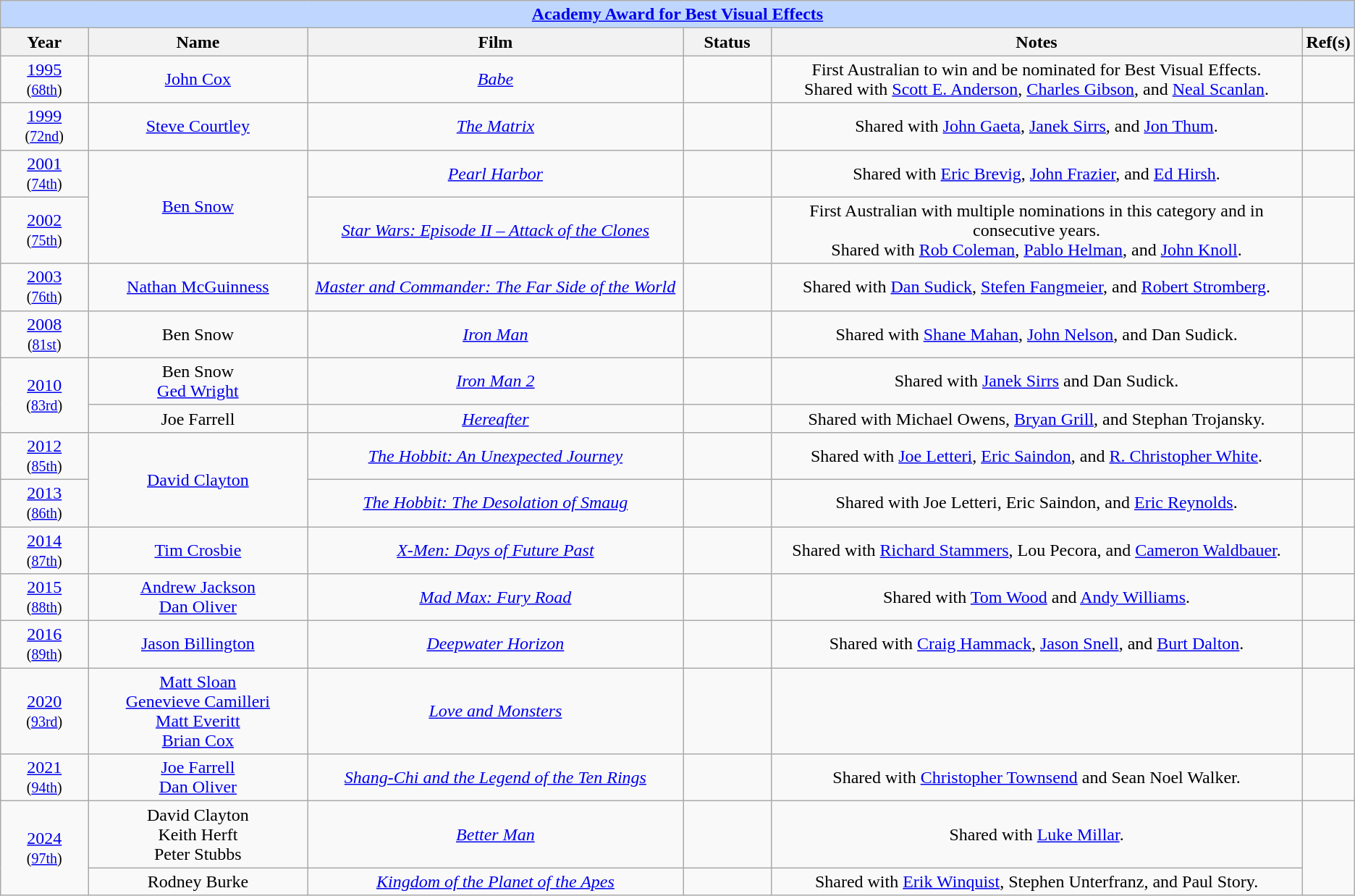<table class="wikitable" style="text-align: center">
<tr style="background:#bfd7ff;">
<td colspan="6" style="text-align:center;"><strong><a href='#'>Academy Award for Best Visual Effects</a></strong></td>
</tr>
<tr style="background:#ebf5ff;">
<th style="width:75px;">Year</th>
<th style="width:200px;">Name</th>
<th style="width:350px;">Film</th>
<th style="width:75px;">Status</th>
<th style="width:500px;">Notes</th>
<th width="3">Ref(s)</th>
</tr>
<tr>
<td style="text-align: center"><a href='#'>1995</a><br><small>(<a href='#'>68th</a>)</small></td>
<td><a href='#'>John Cox</a></td>
<td><em><a href='#'>Babe</a></em></td>
<td></td>
<td>First Australian to win and be nominated for Best Visual Effects.<br>Shared with <a href='#'>Scott E. Anderson</a>, <a href='#'>Charles Gibson</a>, and <a href='#'>Neal Scanlan</a>.</td>
<td style="text-align: center"></td>
</tr>
<tr>
<td style="text-align: center"><a href='#'>1999</a><br><small>(<a href='#'>72nd</a>)</small></td>
<td><a href='#'>Steve Courtley</a></td>
<td><em><a href='#'>The Matrix</a></em></td>
<td></td>
<td>Shared with <a href='#'>John Gaeta</a>, <a href='#'>Janek Sirrs</a>, and <a href='#'>Jon Thum</a>.</td>
<td style="text-align: center"></td>
</tr>
<tr>
<td style="text-align: center"><a href='#'>2001</a><br><small>(<a href='#'>74th</a>)</small></td>
<td rowspan=2><a href='#'>Ben Snow</a></td>
<td><em><a href='#'>Pearl Harbor</a></em></td>
<td></td>
<td>Shared with <a href='#'>Eric Brevig</a>, <a href='#'>John Frazier</a>, and <a href='#'>Ed Hirsh</a>.</td>
<td style="text-align: center"></td>
</tr>
<tr>
<td style="text-align: center"><a href='#'>2002</a><br><small>(<a href='#'>75th</a>)</small></td>
<td><em><a href='#'>Star Wars: Episode II – Attack of the Clones</a></em></td>
<td></td>
<td>First Australian with multiple nominations in this category and in consecutive years.<br>Shared with <a href='#'>Rob Coleman</a>, <a href='#'>Pablo Helman</a>, and <a href='#'>John Knoll</a>.</td>
<td style="text-align: center"></td>
</tr>
<tr>
<td style="text-align: center"><a href='#'>2003</a><br><small>(<a href='#'>76th</a>)</small></td>
<td><a href='#'>Nathan McGuinness</a></td>
<td><em><a href='#'>Master and Commander: The Far Side of the World</a></em></td>
<td></td>
<td>Shared with <a href='#'>Dan Sudick</a>, <a href='#'>Stefen Fangmeier</a>, and <a href='#'>Robert Stromberg</a>.</td>
<td style="text-align: center"></td>
</tr>
<tr>
<td style="text-align: center"><a href='#'>2008</a><br><small>(<a href='#'>81st</a>)</small></td>
<td>Ben Snow</td>
<td><em><a href='#'>Iron Man</a></em></td>
<td></td>
<td>Shared with <a href='#'>Shane Mahan</a>, <a href='#'>John Nelson</a>, and Dan Sudick.</td>
<td style="text-align: center"></td>
</tr>
<tr>
<td rowspan=2><a href='#'>2010</a><br><small>(<a href='#'>83rd</a>)</small></td>
<td>Ben Snow<br><a href='#'>Ged Wright</a></td>
<td><em><a href='#'>Iron Man 2</a></em></td>
<td></td>
<td>Shared with <a href='#'>Janek Sirrs</a> and Dan Sudick.</td>
<td style="text-align: center"></td>
</tr>
<tr>
<td>Joe Farrell</td>
<td><em><a href='#'>Hereafter</a></em></td>
<td></td>
<td>Shared with Michael Owens, <a href='#'>Bryan Grill</a>, and Stephan Trojansky.</td>
<td style="text-align: center"></td>
</tr>
<tr>
<td style="text-align: center"><a href='#'>2012</a><br><small>(<a href='#'>85th</a>)</small></td>
<td rowspan=2><a href='#'>David Clayton</a></td>
<td><em><a href='#'>The Hobbit: An Unexpected Journey</a></em></td>
<td></td>
<td>Shared with <a href='#'>Joe Letteri</a>, <a href='#'>Eric Saindon</a>, and <a href='#'>R. Christopher White</a>.</td>
<td style="text-align: center"></td>
</tr>
<tr>
<td style="text-align: center"><a href='#'>2013</a><br><small>(<a href='#'>86th</a>)</small></td>
<td><em><a href='#'>The Hobbit: The Desolation of Smaug</a></em></td>
<td></td>
<td>Shared with Joe Letteri, Eric Saindon, and <a href='#'>Eric Reynolds</a>.</td>
<td style="text-align: center"></td>
</tr>
<tr>
<td style="text-align: center"><a href='#'>2014</a><br><small>(<a href='#'>87th</a>)</small></td>
<td><a href='#'>Tim Crosbie</a></td>
<td><em><a href='#'>X-Men: Days of Future Past</a></em></td>
<td></td>
<td>Shared with <a href='#'>Richard Stammers</a>, Lou Pecora, and <a href='#'>Cameron Waldbauer</a>.</td>
<td style="text-align: center"></td>
</tr>
<tr>
<td style="text-align: center"><a href='#'>2015</a><br><small>(<a href='#'>88th</a>)</small></td>
<td><a href='#'>Andrew Jackson</a><br><a href='#'>Dan Oliver</a></td>
<td><em><a href='#'>Mad Max: Fury Road</a></em></td>
<td></td>
<td>Shared with <a href='#'>Tom Wood</a> and <a href='#'>Andy Williams</a>.</td>
<td style="text-align: center"></td>
</tr>
<tr>
<td style="text-align: center"><a href='#'>2016</a><br><small>(<a href='#'>89th</a>)</small></td>
<td><a href='#'>Jason Billington</a></td>
<td><em><a href='#'>Deepwater Horizon</a></em></td>
<td></td>
<td>Shared with <a href='#'>Craig Hammack</a>, <a href='#'>Jason Snell</a>, and <a href='#'>Burt Dalton</a>.</td>
<td></td>
</tr>
<tr>
<td style="text-align: center"><a href='#'>2020</a><br><small>(<a href='#'>93rd</a>)</small></td>
<td><a href='#'>Matt Sloan</a><br><a href='#'>Genevieve Camilleri</a><br><a href='#'>Matt Everitt</a><br><a href='#'>Brian Cox</a></td>
<td><em><a href='#'>Love and Monsters</a></em></td>
<td></td>
<td></td>
<td></td>
</tr>
<tr>
<td><a href='#'>2021</a><br><small>(<a href='#'>94th</a>)</small></td>
<td><a href='#'>Joe Farrell</a><br><a href='#'>Dan Oliver</a></td>
<td><em><a href='#'>Shang-Chi and the Legend of the Ten Rings</a></em></td>
<td></td>
<td>Shared with <a href='#'>Christopher Townsend</a> and Sean Noel Walker.</td>
<td style="text-align: center"></td>
</tr>
<tr>
<td rowspan="2"><a href='#'>2024</a><br> <small>(<a href='#'>97th</a>)</small></td>
<td>David Clayton<br>Keith Herft<br>Peter Stubbs</td>
<td><em><a href='#'>Better Man</a></em></td>
<td></td>
<td>Shared with <a href='#'>Luke Millar</a>.</td>
<td rowspan="2"></td>
</tr>
<tr>
<td>Rodney Burke</td>
<td><em><a href='#'>Kingdom of the Planet of the Apes</a></em></td>
<td></td>
<td>Shared with <a href='#'>Erik Winquist</a>, Stephen Unterfranz, and Paul Story.</td>
</tr>
</table>
